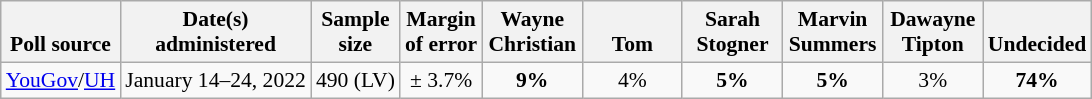<table class="wikitable" style="font-size:90%;text-align:center;">
<tr valign=bottom>
<th>Poll source</th>
<th>Date(s)<br>administered</th>
<th>Sample<br>size</th>
<th>Margin<br>of error</th>
<th style="width:60px;">Wayne<br>Christian</th>
<th style="width:60px;">Tom<br></th>
<th style="width:60px;">Sarah<br>Stogner</th>
<th style="width:60px;">Marvin<br>Summers</th>
<th style="width:60px;">Dawayne<br>Tipton</th>
<th>Undecided</th>
</tr>
<tr>
<td style="text-align:left;"><a href='#'>YouGov</a>/<a href='#'>UH</a></td>
<td>January 14–24, 2022</td>
<td>490 (LV)</td>
<td>± 3.7%</td>
<td><strong>9%</strong></td>
<td>4%</td>
<td><strong>5%</strong></td>
<td><strong>5%</strong></td>
<td>3%</td>
<td><strong>74%</strong></td>
</tr>
</table>
